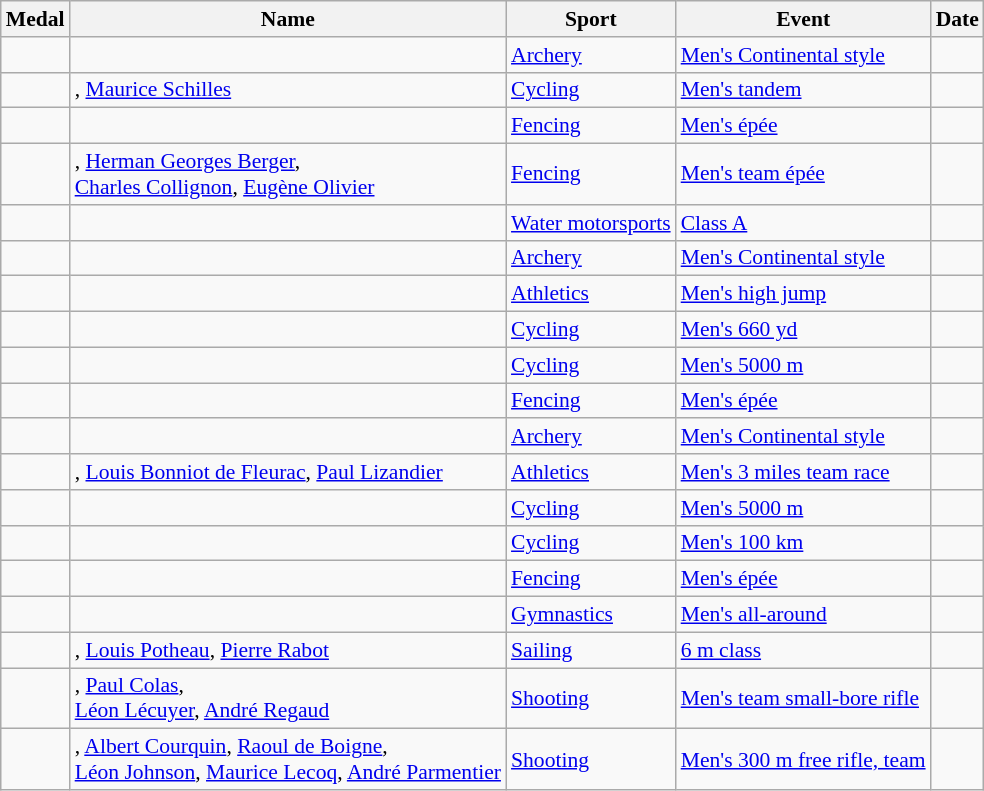<table class="wikitable sortable" style="font-size:90%">
<tr>
<th>Medal</th>
<th>Name</th>
<th>Sport</th>
<th>Event</th>
<th>Date</th>
</tr>
<tr>
<td></td>
<td></td>
<td><a href='#'>Archery</a></td>
<td><a href='#'>Men's Continental style</a></td>
<td></td>
</tr>
<tr>
<td></td>
<td>, <a href='#'>Maurice Schilles</a></td>
<td><a href='#'>Cycling</a></td>
<td><a href='#'>Men's tandem</a></td>
<td></td>
</tr>
<tr>
<td></td>
<td></td>
<td><a href='#'>Fencing</a></td>
<td><a href='#'>Men's épée</a></td>
<td></td>
</tr>
<tr>
<td></td>
<td>, <a href='#'>Herman Georges Berger</a>,<br><a href='#'>Charles Collignon</a>, <a href='#'>Eugène Olivier</a></td>
<td><a href='#'>Fencing</a></td>
<td><a href='#'>Men's team épée</a></td>
<td></td>
</tr>
<tr>
<td></td>
<td></td>
<td><a href='#'>Water motorsports</a></td>
<td><a href='#'>Class A</a></td>
<td></td>
</tr>
<tr>
<td></td>
<td></td>
<td><a href='#'>Archery</a></td>
<td><a href='#'>Men's Continental style</a></td>
<td></td>
</tr>
<tr>
<td></td>
<td></td>
<td><a href='#'>Athletics</a></td>
<td><a href='#'>Men's high jump</a></td>
<td></td>
</tr>
<tr>
<td></td>
<td></td>
<td><a href='#'>Cycling</a></td>
<td><a href='#'>Men's 660 yd</a></td>
<td></td>
</tr>
<tr>
<td></td>
<td></td>
<td><a href='#'>Cycling</a></td>
<td><a href='#'>Men's 5000 m</a></td>
<td></td>
</tr>
<tr>
<td></td>
<td></td>
<td><a href='#'>Fencing</a></td>
<td><a href='#'>Men's épée</a></td>
<td></td>
</tr>
<tr>
<td></td>
<td></td>
<td><a href='#'>Archery</a></td>
<td><a href='#'>Men's Continental style</a></td>
<td></td>
</tr>
<tr>
<td></td>
<td>, <a href='#'>Louis Bonniot de Fleurac</a>, <a href='#'>Paul Lizandier</a></td>
<td><a href='#'>Athletics</a></td>
<td><a href='#'>Men's 3 miles team race</a></td>
<td></td>
</tr>
<tr>
<td></td>
<td></td>
<td><a href='#'>Cycling</a></td>
<td><a href='#'>Men's 5000 m</a></td>
<td></td>
</tr>
<tr>
<td></td>
<td></td>
<td><a href='#'>Cycling</a></td>
<td><a href='#'>Men's 100 km</a></td>
<td></td>
</tr>
<tr>
<td></td>
<td></td>
<td><a href='#'>Fencing</a></td>
<td><a href='#'>Men's épée</a></td>
<td></td>
</tr>
<tr>
<td></td>
<td></td>
<td><a href='#'>Gymnastics</a></td>
<td><a href='#'>Men's all-around</a></td>
<td></td>
</tr>
<tr>
<td></td>
<td>, <a href='#'>Louis Potheau</a>, <a href='#'>Pierre Rabot</a></td>
<td><a href='#'>Sailing</a></td>
<td><a href='#'>6 m class</a></td>
<td></td>
</tr>
<tr>
<td></td>
<td>, <a href='#'>Paul Colas</a>,<br><a href='#'>Léon Lécuyer</a>, <a href='#'>André Regaud</a></td>
<td><a href='#'>Shooting</a></td>
<td><a href='#'>Men's team small-bore rifle</a></td>
<td></td>
</tr>
<tr>
<td></td>
<td>, <a href='#'>Albert Courquin</a>, <a href='#'>Raoul de Boigne</a>,<br><a href='#'>Léon Johnson</a>, <a href='#'>Maurice Lecoq</a>, <a href='#'>André Parmentier</a></td>
<td><a href='#'>Shooting</a></td>
<td><a href='#'>Men's 300 m free rifle, team</a></td>
<td></td>
</tr>
</table>
